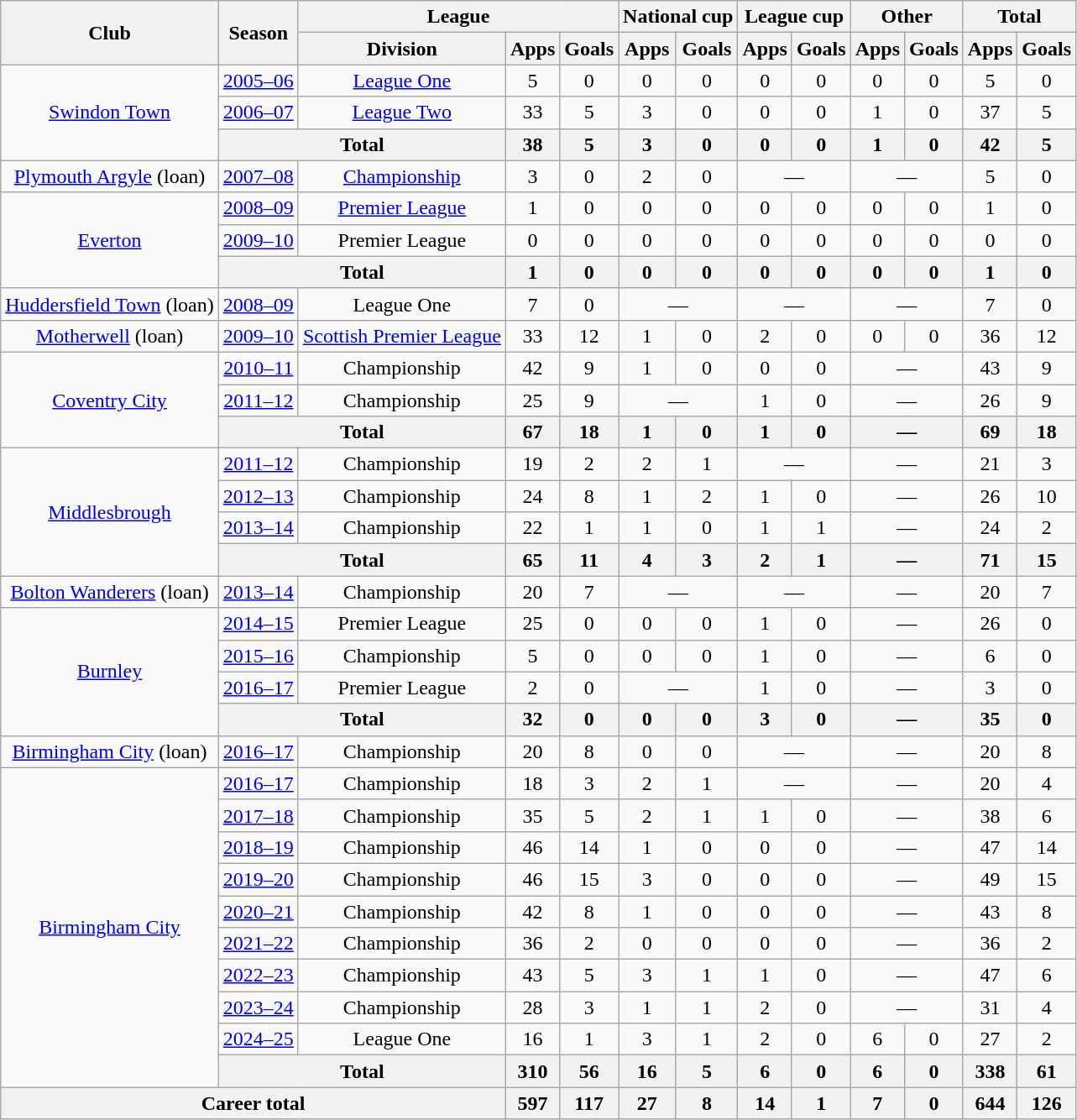<table class=wikitable style="text-align:center">
<tr>
<th rowspan=2>Club</th>
<th rowspan=2>Season</th>
<th colspan=3>League</th>
<th colspan=2>National cup</th>
<th colspan=2>League cup</th>
<th colspan=2>Other</th>
<th colspan=2>Total</th>
</tr>
<tr>
<th>Division</th>
<th>Apps</th>
<th>Goals</th>
<th>Apps</th>
<th>Goals</th>
<th>Apps</th>
<th>Goals</th>
<th>Apps</th>
<th>Goals</th>
<th>Apps</th>
<th>Goals</th>
</tr>
<tr>
<td rowspan=3><a href='#'>Swindon Town</a></td>
<td><a href='#'>2005–06</a></td>
<td><a href='#'>League One</a></td>
<td>5</td>
<td>0</td>
<td>0</td>
<td>0</td>
<td>0</td>
<td>0</td>
<td>0</td>
<td>0</td>
<td>5</td>
<td>0</td>
</tr>
<tr>
<td><a href='#'>2006–07</a></td>
<td><a href='#'>League Two</a></td>
<td>33</td>
<td>5</td>
<td>3</td>
<td>0</td>
<td>0</td>
<td>0</td>
<td>1</td>
<td>0</td>
<td>37</td>
<td>5</td>
</tr>
<tr>
<th colspan=2>Total</th>
<th>38</th>
<th>5</th>
<th>3</th>
<th>0</th>
<th>0</th>
<th>0</th>
<th>1</th>
<th>0</th>
<th>42</th>
<th>5</th>
</tr>
<tr>
<td><a href='#'>Plymouth Argyle</a> (loan)</td>
<td><a href='#'>2007–08</a></td>
<td><a href='#'>Championship</a></td>
<td>3</td>
<td>0</td>
<td>2</td>
<td>0</td>
<td colspan=2>—</td>
<td colspan=2>—</td>
<td>5</td>
<td>0</td>
</tr>
<tr>
<td rowspan=3><a href='#'>Everton</a></td>
<td><a href='#'>2008–09</a></td>
<td><a href='#'>Premier League</a></td>
<td>1</td>
<td>0</td>
<td>0</td>
<td>0</td>
<td>0</td>
<td>0</td>
<td>0</td>
<td>0</td>
<td>1</td>
<td>0</td>
</tr>
<tr>
<td><a href='#'>2009–10</a></td>
<td>Premier League</td>
<td>0</td>
<td>0</td>
<td>0</td>
<td>0</td>
<td>0</td>
<td>0</td>
<td>0</td>
<td>0</td>
<td>0</td>
<td>0</td>
</tr>
<tr>
<th colspan=2>Total</th>
<th>1</th>
<th>0</th>
<th>0</th>
<th>0</th>
<th>0</th>
<th>0</th>
<th>0</th>
<th>0</th>
<th>1</th>
<th>0</th>
</tr>
<tr>
<td><a href='#'>Huddersfield Town</a> (loan)</td>
<td><a href='#'>2008–09</a></td>
<td>League One</td>
<td>7</td>
<td>0</td>
<td colspan=2>—</td>
<td colspan=2>—</td>
<td colspan=2>—</td>
<td>7</td>
<td>0</td>
</tr>
<tr>
<td><a href='#'>Motherwell</a> (loan)</td>
<td><a href='#'>2009–10</a></td>
<td><a href='#'>Scottish Premier League</a></td>
<td>33</td>
<td>12</td>
<td>1</td>
<td>0</td>
<td>2</td>
<td>0</td>
<td>0</td>
<td>0</td>
<td>36</td>
<td>12</td>
</tr>
<tr>
<td rowspan=3><a href='#'>Coventry City</a></td>
<td><a href='#'>2010–11</a></td>
<td>Championship</td>
<td>42</td>
<td>9</td>
<td>1</td>
<td>0</td>
<td>0</td>
<td>0</td>
<td colspan=2>—</td>
<td>43</td>
<td>9</td>
</tr>
<tr>
<td><a href='#'>2011–12</a></td>
<td>Championship</td>
<td>25</td>
<td>9</td>
<td colspan=2>—</td>
<td>1</td>
<td>0</td>
<td colspan=2>—</td>
<td>26</td>
<td>9</td>
</tr>
<tr>
<th colspan=2>Total</th>
<th>67</th>
<th>18</th>
<th>1</th>
<th>0</th>
<th>1</th>
<th>0</th>
<th colspan=2>—</th>
<th>69</th>
<th>18</th>
</tr>
<tr>
<td rowspan=4><a href='#'>Middlesbrough</a></td>
<td><a href='#'>2011–12</a></td>
<td>Championship</td>
<td>19</td>
<td>2</td>
<td>2</td>
<td>1</td>
<td colspan=2>—</td>
<td colspan=2>—</td>
<td>21</td>
<td>3</td>
</tr>
<tr>
<td><a href='#'>2012–13</a></td>
<td>Championship</td>
<td>24</td>
<td>8</td>
<td>1</td>
<td>2</td>
<td>1</td>
<td>0</td>
<td colspan=2>—</td>
<td>26</td>
<td>10</td>
</tr>
<tr>
<td><a href='#'>2013–14</a></td>
<td>Championship</td>
<td>22</td>
<td>1</td>
<td>1</td>
<td>0</td>
<td>1</td>
<td>1</td>
<td colspan=2>—</td>
<td>24</td>
<td>2</td>
</tr>
<tr>
<th colspan=2>Total</th>
<th>65</th>
<th>11</th>
<th>4</th>
<th>3</th>
<th>2</th>
<th>1</th>
<th colspan=2>—</th>
<th>71</th>
<th>15</th>
</tr>
<tr>
<td><a href='#'>Bolton Wanderers</a> (loan)</td>
<td><a href='#'>2013–14</a></td>
<td>Championship</td>
<td>20</td>
<td>7</td>
<td colspan=2>—</td>
<td colspan=2>—</td>
<td colspan=2>—</td>
<td>20</td>
<td>7</td>
</tr>
<tr>
<td rowspan=4><a href='#'>Burnley</a></td>
<td><a href='#'>2014–15</a></td>
<td>Premier League</td>
<td>25</td>
<td>0</td>
<td>0</td>
<td>0</td>
<td>1</td>
<td>0</td>
<td colspan=2>—</td>
<td>26</td>
<td>0</td>
</tr>
<tr>
<td><a href='#'>2015–16</a></td>
<td>Championship</td>
<td>5</td>
<td>0</td>
<td>0</td>
<td>0</td>
<td>1</td>
<td>0</td>
<td colspan=2>—</td>
<td>6</td>
<td>0</td>
</tr>
<tr>
<td><a href='#'>2016–17</a></td>
<td>Premier League</td>
<td>2</td>
<td>0</td>
<td colspan=2>—</td>
<td>1</td>
<td>0</td>
<td colspan=2>—</td>
<td>3</td>
<td>0</td>
</tr>
<tr>
<th colspan=2>Total</th>
<th>32</th>
<th>0</th>
<th>0</th>
<th>0</th>
<th>3</th>
<th>0</th>
<th colspan=2>—</th>
<th>35</th>
<th>0</th>
</tr>
<tr>
<td><a href='#'>Birmingham City</a> (loan)</td>
<td><a href='#'>2016–17</a></td>
<td>Championship</td>
<td>20</td>
<td>8</td>
<td>0</td>
<td>0</td>
<td colspan=2>—</td>
<td colspan=2>—</td>
<td>20</td>
<td>8</td>
</tr>
<tr>
<td rowspan=10><a href='#'>Birmingham City</a></td>
<td><a href='#'>2016–17</a></td>
<td>Championship</td>
<td>18</td>
<td>3</td>
<td>2</td>
<td>1</td>
<td colspan=2>—</td>
<td colspan=2>—</td>
<td>20</td>
<td>4</td>
</tr>
<tr>
<td><a href='#'>2017–18</a></td>
<td>Championship</td>
<td>35</td>
<td>5</td>
<td>2</td>
<td>1</td>
<td>1</td>
<td>0</td>
<td colspan=2>—</td>
<td>38</td>
<td>6</td>
</tr>
<tr>
<td><a href='#'>2018–19</a></td>
<td>Championship</td>
<td>46</td>
<td>14</td>
<td>1</td>
<td>0</td>
<td>0</td>
<td>0</td>
<td colspan=2>—</td>
<td>47</td>
<td>14</td>
</tr>
<tr>
<td><a href='#'>2019–20</a></td>
<td>Championship</td>
<td>46</td>
<td>15</td>
<td>3</td>
<td>0</td>
<td>0</td>
<td>0</td>
<td colspan=2>—</td>
<td>49</td>
<td>15</td>
</tr>
<tr>
<td><a href='#'>2020–21</a></td>
<td>Championship</td>
<td>42</td>
<td>8</td>
<td>1</td>
<td>0</td>
<td>0</td>
<td>0</td>
<td colspan=2>—</td>
<td>43</td>
<td>8</td>
</tr>
<tr>
<td><a href='#'>2021–22</a></td>
<td>Championship</td>
<td>36</td>
<td>2</td>
<td>0</td>
<td>0</td>
<td>0</td>
<td>0</td>
<td colspan="2">—</td>
<td>36</td>
<td>2</td>
</tr>
<tr>
<td><a href='#'>2022–23</a></td>
<td>Championship</td>
<td>43</td>
<td>5</td>
<td>3</td>
<td>1</td>
<td>1</td>
<td>0</td>
<td colspan="2">—</td>
<td>47</td>
<td>6</td>
</tr>
<tr>
<td><a href='#'>2023–24</a></td>
<td>Championship</td>
<td>28</td>
<td>3</td>
<td>1</td>
<td>1</td>
<td>2</td>
<td>0</td>
<td colspan="2">—</td>
<td>31</td>
<td>4</td>
</tr>
<tr>
<td><a href='#'>2024–25</a></td>
<td>League One</td>
<td>16</td>
<td>1</td>
<td>3</td>
<td>1</td>
<td>2</td>
<td>0</td>
<td>6</td>
<td>0</td>
<td>27</td>
<td>2</td>
</tr>
<tr>
<th colspan=2>Total</th>
<th>310</th>
<th>56</th>
<th>16</th>
<th>5</th>
<th>6</th>
<th>0</th>
<th>6</th>
<th>0</th>
<th>338</th>
<th>61</th>
</tr>
<tr>
<th colspan=3>Career total</th>
<th>597</th>
<th>117</th>
<th>27</th>
<th>8</th>
<th>14</th>
<th>1</th>
<th>7</th>
<th>0</th>
<th>644</th>
<th>126</th>
</tr>
</table>
